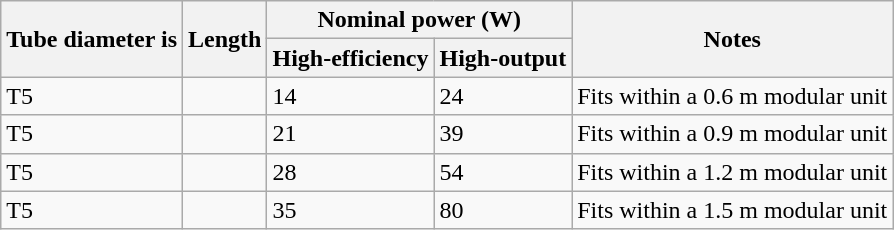<table class="wikitable">
<tr>
<th rowspan=2>Tube diameter is </th>
<th rowspan=2>Length</th>
<th colspan=2>Nominal power (W)</th>
<th rowspan=2>Notes</th>
</tr>
<tr>
<th>High-efficiency</th>
<th>High-output</th>
</tr>
<tr>
<td>T5</td>
<td></td>
<td>14</td>
<td>24</td>
<td>Fits within a 0.6 m modular unit</td>
</tr>
<tr>
<td>T5</td>
<td></td>
<td>21</td>
<td>39</td>
<td>Fits within a 0.9 m modular unit</td>
</tr>
<tr>
<td>T5</td>
<td></td>
<td>28</td>
<td>54</td>
<td>Fits within a 1.2 m modular unit</td>
</tr>
<tr>
<td>T5</td>
<td></td>
<td>35</td>
<td>80</td>
<td>Fits within a 1.5 m modular unit</td>
</tr>
</table>
